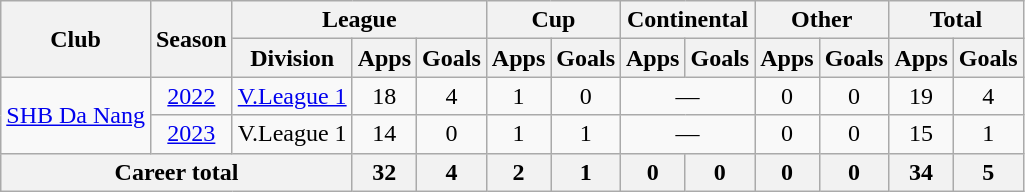<table class="wikitable" style="text-align: center">
<tr>
<th rowspan="2">Club</th>
<th rowspan="2">Season</th>
<th colspan="3">League</th>
<th colspan="2">Cup</th>
<th colspan="2">Continental</th>
<th colspan="2">Other</th>
<th colspan="2">Total</th>
</tr>
<tr>
<th>Division</th>
<th>Apps</th>
<th>Goals</th>
<th>Apps</th>
<th>Goals</th>
<th>Apps</th>
<th>Goals</th>
<th>Apps</th>
<th>Goals</th>
<th>Apps</th>
<th>Goals</th>
</tr>
<tr>
<td rowspan=2><a href='#'>SHB Da Nang</a></td>
<td><a href='#'>2022</a></td>
<td><a href='#'>V.League 1</a></td>
<td>18</td>
<td>4</td>
<td>1</td>
<td>0</td>
<td colspan="2">—</td>
<td>0</td>
<td>0</td>
<td>19</td>
<td>4</td>
</tr>
<tr>
<td><a href='#'>2023</a></td>
<td>V.League 1</td>
<td>14</td>
<td>0</td>
<td>1</td>
<td>1</td>
<td colspan="2">—</td>
<td>0</td>
<td>0</td>
<td>15</td>
<td>1</td>
</tr>
<tr>
<th colspan="3">Career total</th>
<th>32</th>
<th>4</th>
<th>2</th>
<th>1</th>
<th>0</th>
<th>0</th>
<th>0</th>
<th>0</th>
<th>34</th>
<th>5</th>
</tr>
</table>
